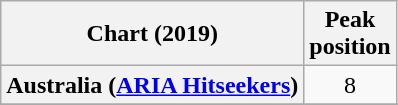<table class="wikitable plainrowheaders" style="text-align:center">
<tr>
<th scope="col">Chart (2019)</th>
<th scope="col">Peak<br>position</th>
</tr>
<tr>
<th scope="row">Australia (<a href='#'>ARIA Hitseekers</a>)</th>
<td>8</td>
</tr>
<tr>
</tr>
<tr>
</tr>
<tr>
</tr>
</table>
